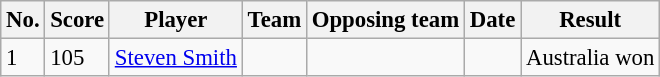<table class="wikitable sortable" style="font-size:95%">
<tr>
<th>No.</th>
<th>Score</th>
<th>Player</th>
<th>Team</th>
<th>Opposing team</th>
<th>Date</th>
<th>Result</th>
</tr>
<tr>
<td>1</td>
<td>105</td>
<td><a href='#'>Steven Smith</a></td>
<td></td>
<td></td>
<td></td>
<td>Australia won</td>
</tr>
</table>
